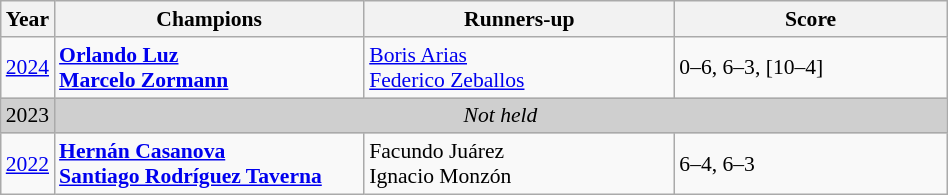<table class="wikitable" style="font-size:90%">
<tr>
<th>Year</th>
<th style="width:200px;">Champions</th>
<th style="width:200px;">Runners-up</th>
<th style="width:175px;">Score</th>
</tr>
<tr>
<td><a href='#'>2024</a></td>
<td> <strong><a href='#'>Orlando Luz</a></strong><br> <strong><a href='#'>Marcelo Zormann</a></strong></td>
<td> <a href='#'>Boris Arias</a><br> <a href='#'>Federico Zeballos</a></td>
<td>0–6, 6–3, [10–4]</td>
</tr>
<tr>
<td style="background:#cfcfcf">2023</td>
<td colspan=3 align=center style="background:#cfcfcf"><em>Not held</em></td>
</tr>
<tr>
<td><a href='#'>2022</a></td>
<td> <strong><a href='#'>Hernán Casanova</a></strong><br> <strong><a href='#'>Santiago Rodríguez Taverna</a></strong></td>
<td> Facundo Juárez<br> Ignacio Monzón</td>
<td>6–4, 6–3</td>
</tr>
</table>
